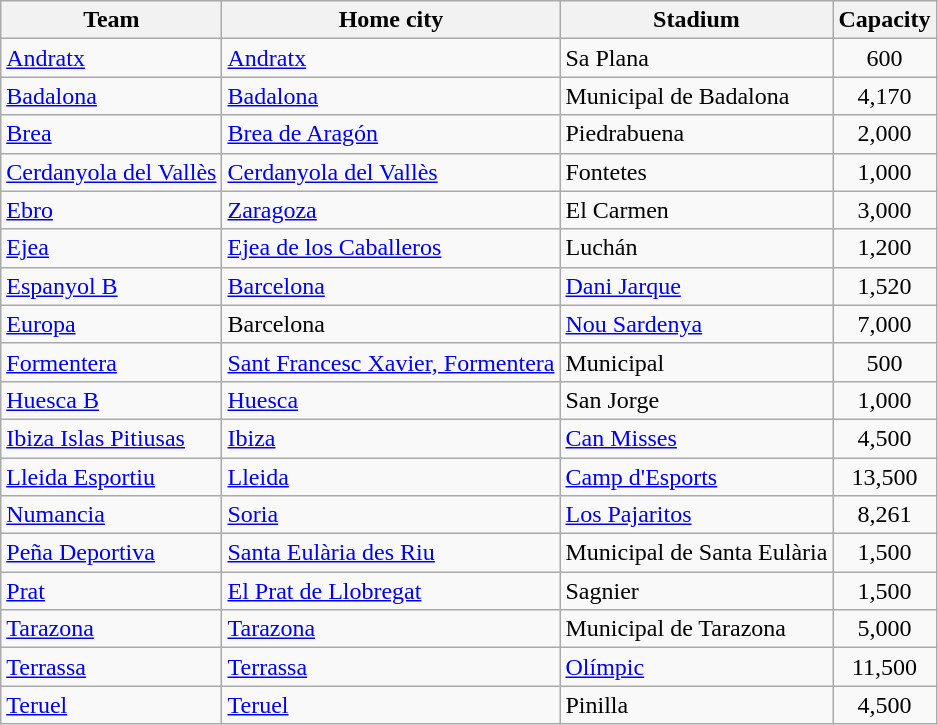<table class="wikitable sortable">
<tr>
<th>Team</th>
<th>Home city</th>
<th>Stadium</th>
<th>Capacity</th>
</tr>
<tr>
<td><a href='#'>Andratx</a></td>
<td><a href='#'>Andratx</a></td>
<td>Sa Plana</td>
<td align=center>600</td>
</tr>
<tr>
<td><a href='#'>Badalona</a></td>
<td><a href='#'>Badalona</a></td>
<td>Municipal de Badalona</td>
<td align=center>4,170</td>
</tr>
<tr>
<td><a href='#'>Brea</a></td>
<td><a href='#'>Brea de Aragón</a></td>
<td>Piedrabuena</td>
<td align=center>2,000</td>
</tr>
<tr>
<td><a href='#'>Cerdanyola del Vallès</a></td>
<td><a href='#'>Cerdanyola del Vallès</a></td>
<td>Fontetes</td>
<td align=center>1,000</td>
</tr>
<tr>
<td><a href='#'>Ebro</a></td>
<td><a href='#'>Zaragoza</a></td>
<td>El Carmen</td>
<td align=center>3,000</td>
</tr>
<tr>
<td><a href='#'>Ejea</a></td>
<td><a href='#'>Ejea de los Caballeros</a></td>
<td>Luchán</td>
<td align=center>1,200</td>
</tr>
<tr>
<td><a href='#'>Espanyol B</a></td>
<td><a href='#'>Barcelona</a></td>
<td><a href='#'>Dani Jarque</a></td>
<td align=center>1,520</td>
</tr>
<tr>
<td><a href='#'>Europa</a></td>
<td>Barcelona</td>
<td><a href='#'>Nou Sardenya</a></td>
<td align=center>7,000</td>
</tr>
<tr>
<td><a href='#'>Formentera</a></td>
<td><a href='#'>Sant Francesc Xavier, Formentera</a></td>
<td>Municipal</td>
<td align=center>500</td>
</tr>
<tr>
<td><a href='#'>Huesca B</a></td>
<td><a href='#'>Huesca</a></td>
<td>San Jorge</td>
<td align=center>1,000</td>
</tr>
<tr>
<td><a href='#'>Ibiza Islas Pitiusas</a></td>
<td><a href='#'>Ibiza</a></td>
<td><a href='#'>Can Misses</a></td>
<td align=center>4,500</td>
</tr>
<tr>
<td><a href='#'>Lleida Esportiu</a></td>
<td><a href='#'>Lleida</a></td>
<td><a href='#'>Camp d'Esports</a></td>
<td align=center>13,500</td>
</tr>
<tr>
<td><a href='#'>Numancia</a></td>
<td><a href='#'>Soria</a></td>
<td><a href='#'>Los Pajaritos</a></td>
<td align=center>8,261</td>
</tr>
<tr>
<td><a href='#'>Peña Deportiva</a></td>
<td><a href='#'>Santa Eulària des Riu</a></td>
<td>Municipal de Santa Eulària</td>
<td align=center>1,500</td>
</tr>
<tr>
<td><a href='#'>Prat</a></td>
<td><a href='#'>El Prat de Llobregat</a></td>
<td>Sagnier</td>
<td align=center>1,500</td>
</tr>
<tr>
<td><a href='#'>Tarazona</a></td>
<td><a href='#'>Tarazona</a></td>
<td>Municipal de Tarazona</td>
<td align=center>5,000</td>
</tr>
<tr>
<td><a href='#'>Terrassa</a></td>
<td><a href='#'>Terrassa</a></td>
<td><a href='#'>Olímpic</a></td>
<td align=center>11,500</td>
</tr>
<tr>
<td><a href='#'>Teruel</a></td>
<td><a href='#'>Teruel</a></td>
<td>Pinilla</td>
<td align=center>4,500</td>
</tr>
</table>
